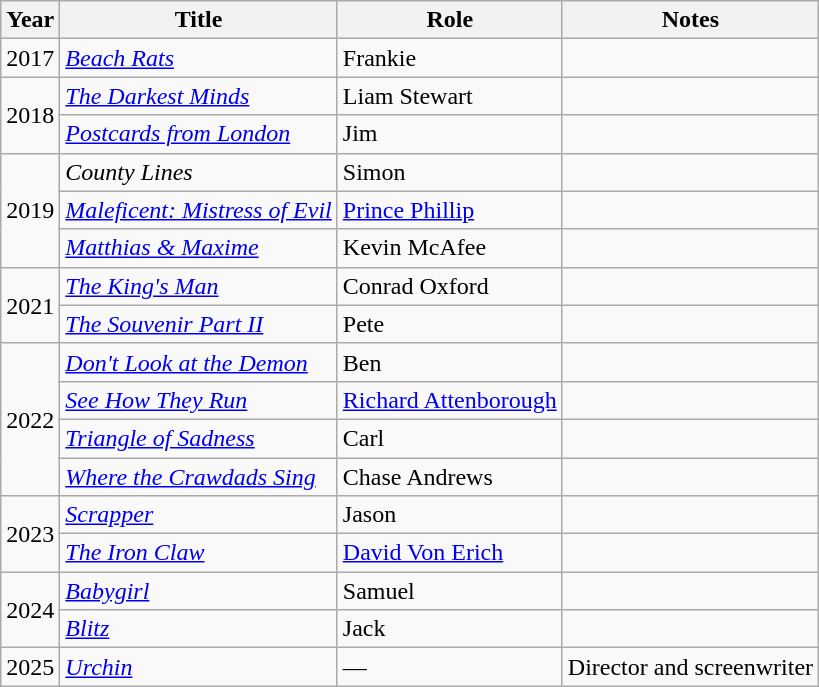<table class="wikitable plainrowheaders sortable">
<tr>
<th scope="col">Year</th>
<th scope="col">Title</th>
<th scope="col">Role</th>
<th scope="col" class="unsortable">Notes</th>
</tr>
<tr>
<td>2017</td>
<td scope="row"><em><a href='#'>Beach Rats</a></em></td>
<td>Frankie</td>
<td></td>
</tr>
<tr>
<td rowspan="2">2018</td>
<td data-sort-value="Darkest Minds, The" scope="row"><em><a href='#'>The Darkest Minds</a></em></td>
<td>Liam Stewart</td>
<td></td>
</tr>
<tr>
<td scope="row"><em><a href='#'>Postcards from London</a></em></td>
<td>Jim</td>
<td></td>
</tr>
<tr>
<td rowspan="3">2019</td>
<td><em>County Lines</em></td>
<td>Simon</td>
<td></td>
</tr>
<tr>
<td scope="row"><em><a href='#'>Maleficent: Mistress of Evil</a></em></td>
<td><a href='#'>Prince Phillip</a></td>
<td></td>
</tr>
<tr>
<td scope="row"><em><a href='#'>Matthias & Maxime</a></em></td>
<td>Kevin McAfee</td>
<td></td>
</tr>
<tr>
<td rowspan="2">2021</td>
<td scope="row" data-sort-value="King's Man, The"><em><a href='#'>The King's Man</a></em></td>
<td>Conrad Oxford</td>
<td></td>
</tr>
<tr>
<td scope="row" data-sort-value="Souvenir Part 2, The"><em><a href='#'>The Souvenir Part II</a></em></td>
<td>Pete</td>
<td></td>
</tr>
<tr>
<td rowspan="4">2022</td>
<td scope="row"><em><a href='#'>Don't Look at the Demon</a></em></td>
<td>Ben</td>
<td></td>
</tr>
<tr>
<td scope="row"><em><a href='#'>See How They Run</a></em></td>
<td><a href='#'>Richard Attenborough</a></td>
<td></td>
</tr>
<tr>
<td scope="row"><em><a href='#'>Triangle of Sadness</a></em></td>
<td>Carl</td>
<td></td>
</tr>
<tr>
<td scope="row"><em><a href='#'>Where the Crawdads Sing</a></em></td>
<td>Chase Andrews</td>
<td></td>
</tr>
<tr>
<td rowspan="2">2023</td>
<td><em><a href='#'>Scrapper</a></em></td>
<td>Jason</td>
<td></td>
</tr>
<tr>
<td scope="row" data-sort-value="Iron Claw, The"><em><a href='#'>The Iron Claw</a></em></td>
<td><a href='#'>David Von Erich</a></td>
<td></td>
</tr>
<tr>
<td rowspan="2">2024</td>
<td scope="row"><em><a href='#'>Babygirl</a></em></td>
<td>Samuel</td>
<td></td>
</tr>
<tr>
<td scope="row"><em><a href='#'>Blitz</a></em></td>
<td>Jack</td>
<td></td>
</tr>
<tr>
<td>2025</td>
<td scope="row"><em><a href='#'>Urchin</a></em></td>
<td>—</td>
<td>Director and screenwriter</td>
</tr>
</table>
